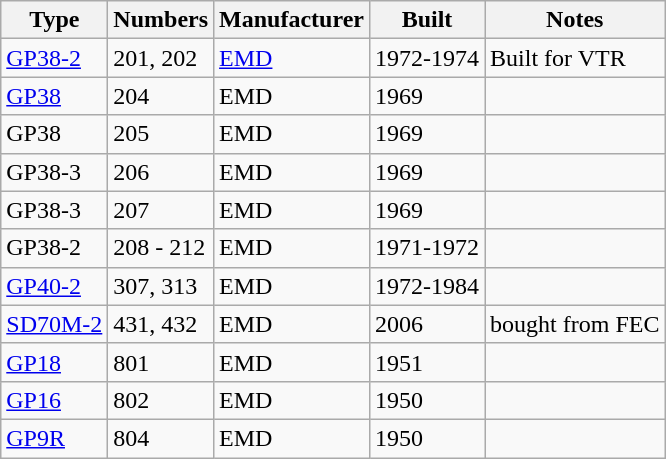<table class="wikitable sortable">
<tr>
<th>Type</th>
<th>Numbers</th>
<th>Manufacturer</th>
<th>Built</th>
<th>Notes</th>
</tr>
<tr>
<td><a href='#'>GP38-2</a></td>
<td>201, 202</td>
<td><a href='#'>EMD</a></td>
<td>1972-1974</td>
<td>Built for VTR</td>
</tr>
<tr>
<td><a href='#'>GP38</a></td>
<td>204</td>
<td>EMD</td>
<td>1969</td>
<td></td>
</tr>
<tr>
<td>GP38</td>
<td>205</td>
<td>EMD</td>
<td>1969</td>
<td></td>
</tr>
<tr>
<td>GP38-3</td>
<td>206</td>
<td>EMD</td>
<td>1969</td>
<td></td>
</tr>
<tr>
<td>GP38-3</td>
<td>207</td>
<td>EMD</td>
<td>1969</td>
<td></td>
</tr>
<tr>
<td>GP38-2</td>
<td>208 - 212</td>
<td>EMD</td>
<td>1971-1972</td>
<td></td>
</tr>
<tr>
<td><a href='#'>GP40-2</a></td>
<td>307, 313</td>
<td>EMD</td>
<td>1972-1984</td>
<td></td>
</tr>
<tr>
<td><a href='#'>SD70M-2</a></td>
<td>431, 432</td>
<td>EMD</td>
<td>2006</td>
<td>bought from FEC</td>
</tr>
<tr>
<td><a href='#'>GP18</a></td>
<td>801</td>
<td>EMD</td>
<td>1951</td>
<td></td>
</tr>
<tr>
<td><a href='#'>GP16</a></td>
<td>802</td>
<td>EMD</td>
<td>1950</td>
<td></td>
</tr>
<tr>
<td><a href='#'>GP9R</a></td>
<td>804</td>
<td>EMD</td>
<td>1950</td>
<td></td>
</tr>
</table>
